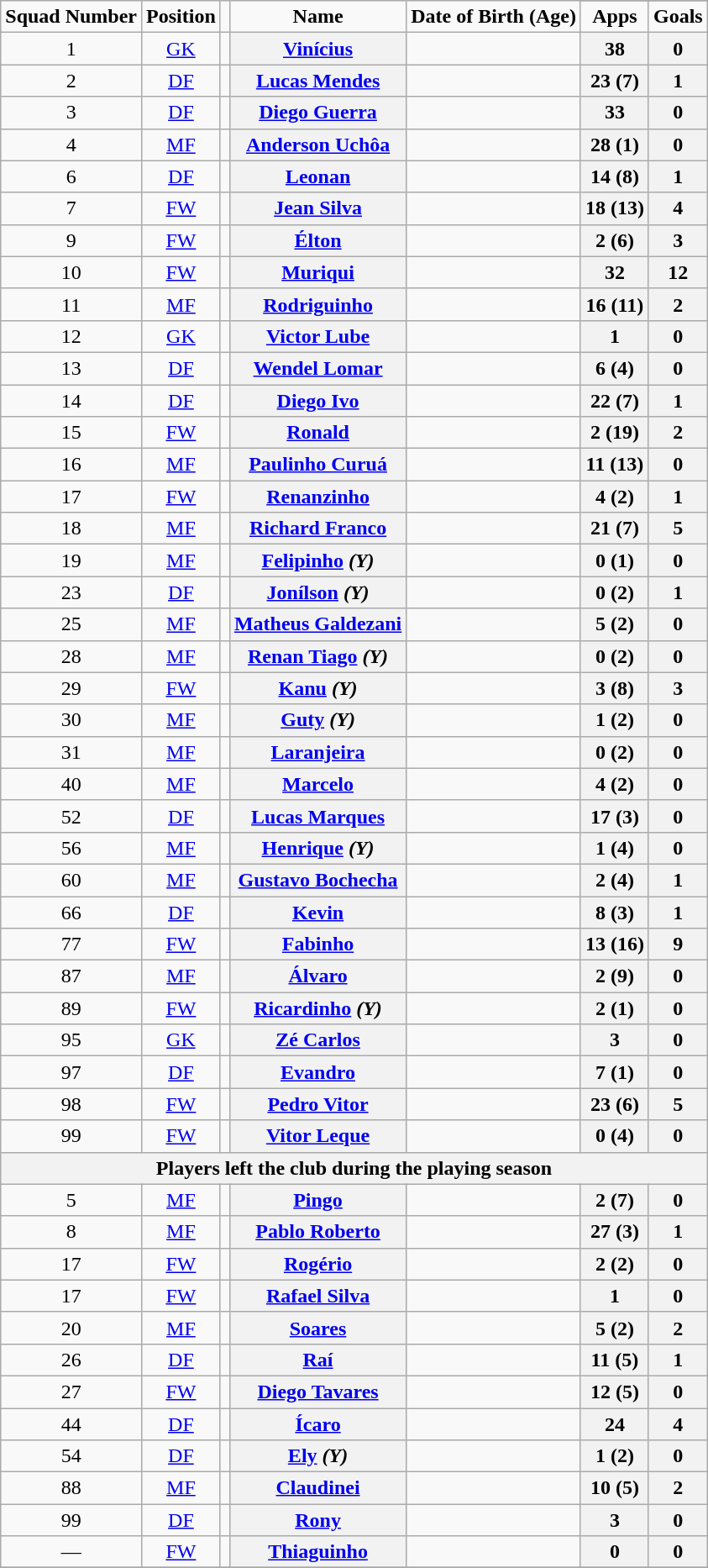<table class="wikitable sortable plainrowheaders" style="text-align:center">
<tr>
<td rowspan="2"><strong>Squad Number</strong></td>
<td rowspan="2"><strong>Position</strong></td>
<td rowspan="2"></td>
<td rowspan="2"><strong>Name</strong></td>
<td rowspan="2"><strong>Date of Birth (Age)</strong></td>
</tr>
<tr>
<td rowspan="1"><strong>Apps</strong></td>
<td rowspan="1"><strong>Goals</strong></td>
</tr>
<tr>
<td>1</td>
<td><a href='#'>GK</a></td>
<td></td>
<th scope="row"><a href='#'>Vinícius</a></th>
<td></td>
<th>38</th>
<th>0</th>
</tr>
<tr>
<td>2</td>
<td><a href='#'>DF</a></td>
<td></td>
<th scope="row"><a href='#'>Lucas Mendes</a></th>
<td></td>
<th>23 (7)</th>
<th>1</th>
</tr>
<tr>
<td>3</td>
<td><a href='#'>DF</a></td>
<td></td>
<th scope="row"><a href='#'>Diego Guerra</a></th>
<td></td>
<th>33</th>
<th>0</th>
</tr>
<tr>
<td>4</td>
<td><a href='#'>MF</a></td>
<td></td>
<th scope="row"><a href='#'>Anderson Uchôa</a></th>
<td></td>
<th>28 (1)</th>
<th>0</th>
</tr>
<tr>
<td>6</td>
<td><a href='#'>DF</a></td>
<td></td>
<th scope="row"><a href='#'>Leonan</a></th>
<td></td>
<th>14 (8)</th>
<th>1</th>
</tr>
<tr>
<td>7</td>
<td><a href='#'>FW</a></td>
<td></td>
<th scope="row"><a href='#'>Jean Silva</a></th>
<td></td>
<th>18 (13)</th>
<th>4</th>
</tr>
<tr>
<td>9</td>
<td><a href='#'>FW</a></td>
<td></td>
<th scope="row"><a href='#'>Élton</a></th>
<td></td>
<th>2 (6)</th>
<th>3</th>
</tr>
<tr>
<td>10</td>
<td><a href='#'>FW</a></td>
<td></td>
<th scope="row"><a href='#'>Muriqui</a></th>
<td></td>
<th>32</th>
<th>12</th>
</tr>
<tr>
<td>11</td>
<td><a href='#'>MF</a></td>
<td></td>
<th scope="row"><a href='#'>Rodriguinho</a></th>
<td></td>
<th>16 (11)</th>
<th>2</th>
</tr>
<tr>
<td>12</td>
<td><a href='#'>GK</a></td>
<td></td>
<th scope="row"><a href='#'>Victor Lube</a></th>
<td></td>
<th>1</th>
<th>0</th>
</tr>
<tr>
<td>13</td>
<td><a href='#'>DF</a></td>
<td></td>
<th scope="row"><a href='#'>Wendel Lomar</a></th>
<td></td>
<th>6 (4)</th>
<th>0</th>
</tr>
<tr>
<td>14</td>
<td><a href='#'>DF</a></td>
<td></td>
<th scope="row"><a href='#'>Diego Ivo</a></th>
<td></td>
<th>22 (7)</th>
<th>1</th>
</tr>
<tr>
<td>15</td>
<td><a href='#'>FW</a></td>
<td></td>
<th scope="row"><a href='#'>Ronald</a></th>
<td></td>
<th>2 (19)</th>
<th>2</th>
</tr>
<tr>
<td>16</td>
<td><a href='#'>MF</a></td>
<td></td>
<th scope="row"><a href='#'>Paulinho Curuá</a></th>
<td></td>
<th>11 (13)</th>
<th>0</th>
</tr>
<tr>
<td>17</td>
<td><a href='#'>FW</a></td>
<td></td>
<th scope="row"><a href='#'>Renanzinho</a></th>
<td></td>
<th>4 (2)</th>
<th>1</th>
</tr>
<tr>
<td>18</td>
<td><a href='#'>MF</a></td>
<td></td>
<th scope="row"><a href='#'>Richard Franco</a></th>
<td></td>
<th>21 (7)</th>
<th>5</th>
</tr>
<tr>
<td>19</td>
<td><a href='#'>MF</a></td>
<td></td>
<th scope="row"><a href='#'>Felipinho</a> <em>(Y)</em></th>
<td></td>
<th>0 (1)</th>
<th>0</th>
</tr>
<tr>
<td>23</td>
<td><a href='#'>DF</a></td>
<td></td>
<th scope="row"><a href='#'>Jonílson</a> <em>(Y)</em></th>
<td></td>
<th>0 (2)</th>
<th>1</th>
</tr>
<tr>
<td>25</td>
<td><a href='#'>MF</a></td>
<td></td>
<th scope="row"><a href='#'>Matheus Galdezani</a></th>
<td></td>
<th>5 (2)</th>
<th>0</th>
</tr>
<tr>
<td>28</td>
<td><a href='#'>MF</a></td>
<td></td>
<th scope="row"><a href='#'>Renan Tiago</a> <em>(Y)</em></th>
<td></td>
<th>0 (2)</th>
<th>0</th>
</tr>
<tr>
<td>29</td>
<td><a href='#'>FW</a></td>
<td></td>
<th scope="row"><a href='#'>Kanu</a> <em>(Y)</em></th>
<td></td>
<th>3 (8)</th>
<th>3</th>
</tr>
<tr>
<td>30</td>
<td><a href='#'>MF</a></td>
<td></td>
<th scope="row"><a href='#'>Guty</a> <em>(Y)</em></th>
<td></td>
<th>1 (2)</th>
<th>0</th>
</tr>
<tr>
<td>31</td>
<td><a href='#'>MF</a></td>
<td></td>
<th scope="row"><a href='#'>Laranjeira</a></th>
<td></td>
<th>0 (2)</th>
<th>0</th>
</tr>
<tr>
<td>40</td>
<td><a href='#'>MF</a></td>
<td></td>
<th scope="row"><a href='#'>Marcelo</a></th>
<td></td>
<th>4 (2)</th>
<th>0</th>
</tr>
<tr>
<td>52</td>
<td><a href='#'>DF</a></td>
<td></td>
<th scope="row"><a href='#'>Lucas Marques</a></th>
<td></td>
<th>17 (3)</th>
<th>0</th>
</tr>
<tr>
<td>56</td>
<td><a href='#'>MF</a></td>
<td></td>
<th scope="row"><a href='#'>Henrique</a> <em>(Y)</em></th>
<td></td>
<th>1 (4)</th>
<th>0</th>
</tr>
<tr>
<td>60</td>
<td><a href='#'>MF</a></td>
<td></td>
<th scope="row"><a href='#'>Gustavo Bochecha</a></th>
<td></td>
<th>2 (4)</th>
<th>1</th>
</tr>
<tr>
<td>66</td>
<td><a href='#'>DF</a></td>
<td></td>
<th scope="row"><a href='#'>Kevin</a></th>
<td></td>
<th>8 (3)</th>
<th>1</th>
</tr>
<tr>
<td>77</td>
<td><a href='#'>FW</a></td>
<td></td>
<th scope="row"><a href='#'>Fabinho</a></th>
<td></td>
<th>13 (16)</th>
<th>9</th>
</tr>
<tr>
<td>87</td>
<td><a href='#'>MF</a></td>
<td></td>
<th scope="row"><a href='#'>Álvaro</a></th>
<td></td>
<th>2 (9)</th>
<th>0</th>
</tr>
<tr>
<td>89</td>
<td><a href='#'>FW</a></td>
<td></td>
<th scope="row"><a href='#'>Ricardinho</a> <em>(Y)</em></th>
<td></td>
<th>2 (1)</th>
<th>0</th>
</tr>
<tr>
<td>95</td>
<td><a href='#'>GK</a></td>
<td></td>
<th scope="row"><a href='#'>Zé Carlos</a></th>
<td></td>
<th>3</th>
<th>0</th>
</tr>
<tr>
<td>97</td>
<td><a href='#'>DF</a></td>
<td></td>
<th scope="row"><a href='#'>Evandro</a></th>
<td></td>
<th>7 (1)</th>
<th>0</th>
</tr>
<tr>
<td>98</td>
<td><a href='#'>FW</a></td>
<td></td>
<th scope="row"><a href='#'>Pedro Vitor</a></th>
<td></td>
<th>23 (6)</th>
<th>5</th>
</tr>
<tr>
<td>99</td>
<td><a href='#'>FW</a></td>
<td></td>
<th scope="row"><a href='#'>Vitor Leque</a></th>
<td></td>
<th>0 (4)</th>
<th>0</th>
</tr>
<tr>
<th colspan="16">Players left the club during the playing season</th>
</tr>
<tr>
<td>5</td>
<td><a href='#'>MF</a></td>
<td></td>
<th scope="row"><a href='#'>Pingo</a></th>
<td></td>
<th>2 (7)</th>
<th>0</th>
</tr>
<tr>
<td>8</td>
<td><a href='#'>MF</a></td>
<td></td>
<th scope="row"><a href='#'>Pablo Roberto</a></th>
<td></td>
<th>27 (3)</th>
<th>1</th>
</tr>
<tr>
<td>17</td>
<td><a href='#'>FW</a></td>
<td></td>
<th scope="row"><a href='#'>Rogério</a></th>
<td></td>
<th>2 (2)</th>
<th>0</th>
</tr>
<tr>
<td>17</td>
<td><a href='#'>FW</a></td>
<td></td>
<th scope="row"><a href='#'>Rafael Silva</a></th>
<td></td>
<th>1</th>
<th>0</th>
</tr>
<tr>
<td>20</td>
<td><a href='#'>MF</a></td>
<td></td>
<th scope="row"><a href='#'>Soares</a></th>
<td></td>
<th>5 (2)</th>
<th>2</th>
</tr>
<tr>
<td>26</td>
<td><a href='#'>DF</a></td>
<td></td>
<th scope="row"><a href='#'>Raí</a></th>
<td></td>
<th>11 (5)</th>
<th>1</th>
</tr>
<tr>
<td>27</td>
<td><a href='#'>FW</a></td>
<td></td>
<th scope="row"><a href='#'>Diego Tavares</a></th>
<td></td>
<th>12 (5)</th>
<th>0</th>
</tr>
<tr>
<td>44</td>
<td><a href='#'>DF</a></td>
<td></td>
<th scope="row"><a href='#'>Ícaro</a></th>
<td></td>
<th>24</th>
<th>4</th>
</tr>
<tr>
<td>54</td>
<td><a href='#'>DF</a></td>
<td></td>
<th scope="row"><a href='#'>Ely</a> <em>(Y)</em></th>
<td></td>
<th>1 (2)</th>
<th>0</th>
</tr>
<tr>
<td>88</td>
<td><a href='#'>MF</a></td>
<td></td>
<th scope="row"><a href='#'>Claudinei</a></th>
<td></td>
<th>10 (5)</th>
<th>2</th>
</tr>
<tr>
<td>99</td>
<td><a href='#'>DF</a></td>
<td></td>
<th scope="row"><a href='#'>Rony</a></th>
<td></td>
<th>3</th>
<th>0</th>
</tr>
<tr>
<td>—</td>
<td><a href='#'>FW</a></td>
<td></td>
<th scope="row"><a href='#'>Thiaguinho</a></th>
<td></td>
<th>0</th>
<th>0</th>
</tr>
<tr>
</tr>
</table>
